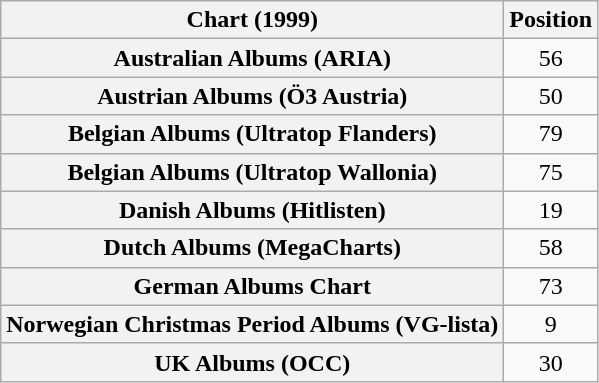<table class="wikitable sortable plainrowheaders">
<tr>
<th scope="col">Chart (1999)</th>
<th scope="col">Position</th>
</tr>
<tr>
<th scope="row">Australian Albums (ARIA)</th>
<td align="center">56</td>
</tr>
<tr>
<th scope="row">Austrian Albums (Ö3 Austria)</th>
<td align="center">50</td>
</tr>
<tr>
<th scope="row">Belgian Albums (Ultratop Flanders)</th>
<td align="center">79</td>
</tr>
<tr>
<th scope="row">Belgian Albums (Ultratop Wallonia)</th>
<td align="center">75</td>
</tr>
<tr>
<th scope="row">Danish Albums (Hitlisten)</th>
<td align="center">19</td>
</tr>
<tr>
<th scope="row">Dutch Albums (MegaCharts)</th>
<td align="center">58</td>
</tr>
<tr>
<th scope="row">German Albums Chart</th>
<td align="center">73</td>
</tr>
<tr>
<th scope="row">Norwegian Christmas Period Albums (VG-lista)</th>
<td align="center">9</td>
</tr>
<tr>
<th scope="row">UK Albums (OCC)</th>
<td align="center">30</td>
</tr>
</table>
